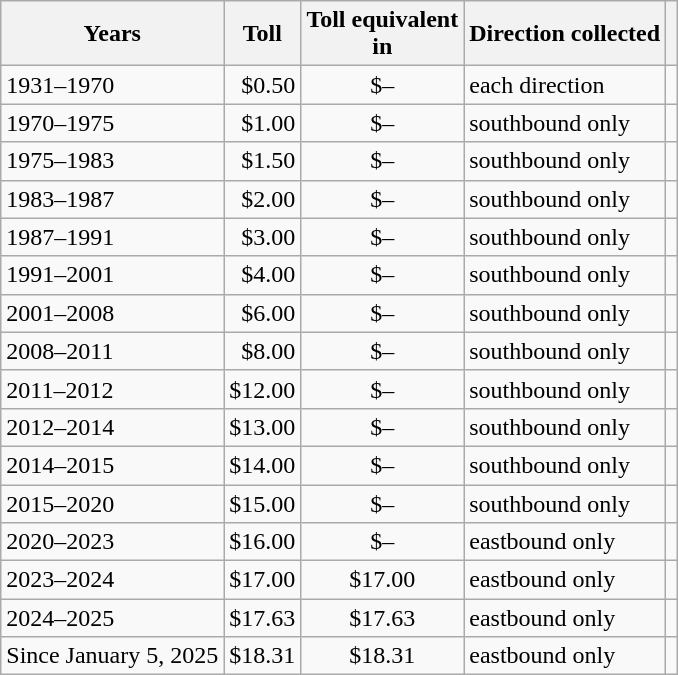<table class="wikitable sortable">
<tr>
<th scope="col">Years</th>
<th scope="col">Toll</th>
<th scope="col">Toll equivalent<br>in </th>
<th scope="col">Direction collected</th>
<th class=unsortable></th>
</tr>
<tr>
<td>1931–1970</td>
<td align=right>$0.50</td>
<td align=center>$–</td>
<td>each direction</td>
<td></td>
</tr>
<tr>
<td>1970–1975</td>
<td align=right>$1.00</td>
<td align=center>$–</td>
<td>southbound only</td>
<td></td>
</tr>
<tr>
<td>1975–1983</td>
<td align=right>$1.50</td>
<td align=center>$–</td>
<td>southbound only</td>
<td></td>
</tr>
<tr>
<td>1983–1987</td>
<td align=right>$2.00</td>
<td align=center>$–</td>
<td>southbound only</td>
<td></td>
</tr>
<tr>
<td>1987–1991</td>
<td align=right>$3.00</td>
<td align=center>$–</td>
<td>southbound only</td>
<td></td>
</tr>
<tr>
<td>1991–2001</td>
<td align=right>$4.00</td>
<td align=center>$–</td>
<td>southbound only</td>
<td></td>
</tr>
<tr>
<td>2001–2008</td>
<td align=right>$6.00</td>
<td align=center>$–</td>
<td>southbound only</td>
<td></td>
</tr>
<tr>
<td>2008–2011</td>
<td align=right>$8.00</td>
<td align=center>$–</td>
<td>southbound only</td>
<td></td>
</tr>
<tr>
<td>2011–2012</td>
<td align=right>$12.00</td>
<td align=center>$–</td>
<td>southbound only</td>
<td></td>
</tr>
<tr>
<td>2012–2014</td>
<td align=right>$13.00</td>
<td align=center>$–</td>
<td>southbound only</td>
<td></td>
</tr>
<tr>
<td>2014–2015</td>
<td align=right>$14.00</td>
<td align=center>$–</td>
<td>southbound only</td>
<td></td>
</tr>
<tr>
<td>2015–2020</td>
<td align=right>$15.00</td>
<td align=center>$–</td>
<td>southbound only</td>
<td></td>
</tr>
<tr>
<td>2020–2023</td>
<td align=right>$16.00</td>
<td align=center>$–</td>
<td>eastbound only</td>
<td></td>
</tr>
<tr>
<td>2023–2024</td>
<td align=right>$17.00</td>
<td align=center>$17.00</td>
<td>eastbound only</td>
<td></td>
</tr>
<tr>
<td>2024–2025</td>
<td align=right>$17.63</td>
<td align=center>$17.63</td>
<td>eastbound only</td>
<td></td>
</tr>
<tr>
<td>Since January 5, 2025</td>
<td align=right>$18.31</td>
<td align=center>$18.31</td>
<td>eastbound only</td>
<td></td>
</tr>
</table>
